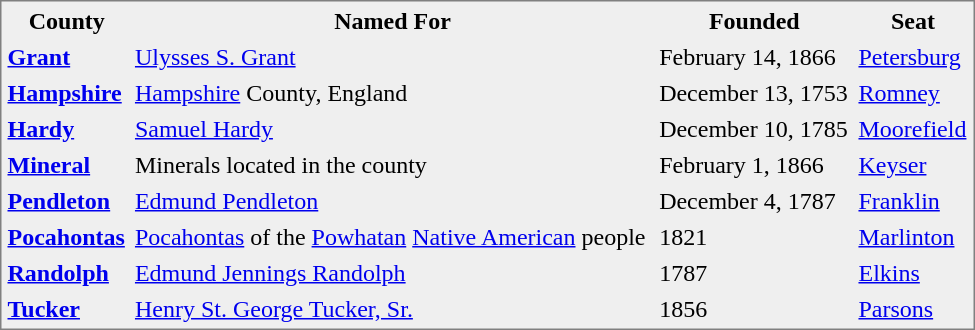<table style="border-style:solid;border-width:1px;border-color:#808080;background:#EFEFEF;" cellspacing="2" cellpadding="2" width="650px">
<tr style="background:#EFEFEF">
<th>County</th>
<th>Named For</th>
<th>Founded</th>
<th>Seat</th>
</tr>
<tr align="cemter" style="vertical-align:top" style="background:#DCE5E5">
<td align="left"><strong><a href='#'>Grant</a></strong></td>
<td align="left"><a href='#'>Ulysses S. Grant</a></td>
<td align="left">February 14, 1866</td>
<td align="left"><a href='#'>Petersburg</a></td>
</tr>
<tr align="cemter" style="vertical-align:top" style="background:#DCE5E5">
<td align="left"><strong><a href='#'>Hampshire</a></strong></td>
<td align="left"><a href='#'>Hampshire</a> County, England</td>
<td align="left">December 13, 1753</td>
<td align="left"><a href='#'>Romney</a></td>
</tr>
<tr align="cemter" style="vertical-align:top" style="background:#DCE5E5">
<td align="left"><strong><a href='#'>Hardy</a></strong></td>
<td align="left"><a href='#'>Samuel Hardy</a></td>
<td align="left">December 10, 1785</td>
<td align="left"><a href='#'>Moorefield</a></td>
</tr>
<tr align="cemter" style="vertical-align:top" style="background:#DCE5E5">
<td align="left"><strong><a href='#'>Mineral</a></strong></td>
<td align="left">Minerals located in the county</td>
<td align="left">February 1, 1866</td>
<td align="left"><a href='#'>Keyser</a></td>
</tr>
<tr align="cemter" style="vertical-align:top" style="background:#DCE5E5">
<td align="left"><strong><a href='#'>Pendleton</a></strong></td>
<td align="left"><a href='#'>Edmund Pendleton</a></td>
<td align="left">December 4, 1787</td>
<td align="left"><a href='#'>Franklin</a></td>
</tr>
<tr align="cemter" style="vertical-align:top" style="background:#DCE5E5">
<td align="left"><strong><a href='#'>Pocahontas</a></strong></td>
<td align="left"><a href='#'>Pocahontas</a> of the <a href='#'>Powhatan</a> <a href='#'>Native American</a> people</td>
<td align="left">1821</td>
<td align="left"><a href='#'>Marlinton</a></td>
</tr>
<tr align="cemter" style="vertical-align:top" style="background:#DCE5E5">
<td align="left"><strong><a href='#'>Randolph</a></strong></td>
<td align="left"><a href='#'>Edmund Jennings Randolph</a></td>
<td align="left">1787</td>
<td align="left"><a href='#'>Elkins</a></td>
</tr>
<tr align="cemter" style="vertical-align:top" style="background:#DCE5E5">
<td align="left"><strong><a href='#'>Tucker</a></strong></td>
<td align="left"><a href='#'>Henry St. George Tucker, Sr.</a></td>
<td align="left">1856</td>
<td align="left"><a href='#'>Parsons</a></td>
</tr>
</table>
